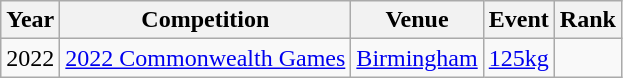<table class="wikitable sortable">
<tr>
<th>Year</th>
<th>Competition</th>
<th>Venue</th>
<th>Event</th>
<th>Rank</th>
</tr>
<tr>
<td>2022</td>
<td><a href='#'>2022 Commonwealth Games</a></td>
<td><a href='#'>Birmingham</a></td>
<td><a href='#'>125kg</a></td>
<td></td>
</tr>
</table>
